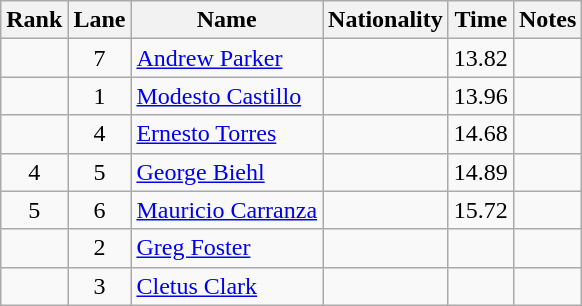<table class="wikitable sortable" style="text-align:center">
<tr>
<th>Rank</th>
<th>Lane</th>
<th>Name</th>
<th>Nationality</th>
<th>Time</th>
<th>Notes</th>
</tr>
<tr>
<td></td>
<td>7</td>
<td align=left><a href='#'>Andrew Parker</a></td>
<td align=left></td>
<td>13.82</td>
<td></td>
</tr>
<tr>
<td></td>
<td>1</td>
<td align=left><a href='#'>Modesto Castillo</a></td>
<td align=left></td>
<td>13.96</td>
<td></td>
</tr>
<tr>
<td></td>
<td>4</td>
<td align=left><a href='#'>Ernesto Torres</a></td>
<td align=left></td>
<td>14.68</td>
<td></td>
</tr>
<tr>
<td>4</td>
<td>5</td>
<td align=left><a href='#'>George Biehl</a></td>
<td align=left></td>
<td>14.89</td>
<td></td>
</tr>
<tr>
<td>5</td>
<td>6</td>
<td align=left><a href='#'>Mauricio Carranza</a></td>
<td align=left></td>
<td>15.72</td>
<td></td>
</tr>
<tr>
<td></td>
<td>2</td>
<td align=left><a href='#'>Greg Foster</a></td>
<td align=left></td>
<td></td>
<td></td>
</tr>
<tr>
<td></td>
<td>3</td>
<td align=left><a href='#'>Cletus Clark</a></td>
<td align=left></td>
<td></td>
<td></td>
</tr>
</table>
